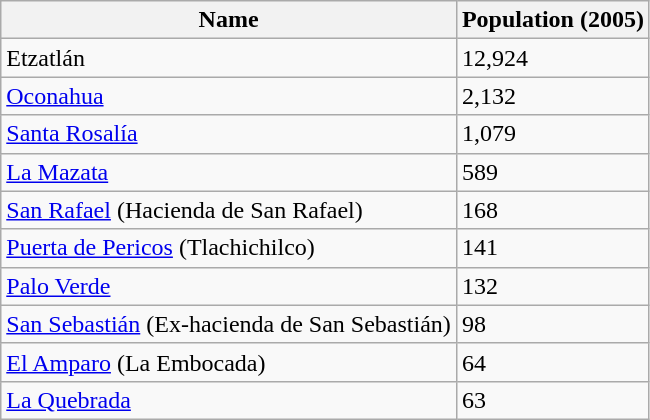<table class="wikitable sortable">
<tr>
<th scope="col">Name</th>
<th scope="col">Population (2005)</th>
</tr>
<tr>
<td>Etzatlán</td>
<td>12,924</td>
</tr>
<tr>
<td><a href='#'>Oconahua</a></td>
<td>2,132</td>
</tr>
<tr>
<td><a href='#'>Santa Rosalía</a></td>
<td>1,079</td>
</tr>
<tr>
<td><a href='#'>La Mazata</a></td>
<td>589</td>
</tr>
<tr>
<td><a href='#'>San Rafael</a> (Hacienda de San Rafael)</td>
<td>168</td>
</tr>
<tr>
<td><a href='#'>Puerta de Pericos</a> (Tlachichilco)</td>
<td>141</td>
</tr>
<tr>
<td><a href='#'>Palo Verde</a></td>
<td>132</td>
</tr>
<tr>
<td><a href='#'>San Sebastián</a> (Ex-hacienda de San Sebastián)</td>
<td>98</td>
</tr>
<tr>
<td><a href='#'>El Amparo</a> (La Embocada)</td>
<td>64</td>
</tr>
<tr>
<td><a href='#'>La Quebrada</a></td>
<td>63</td>
</tr>
</table>
